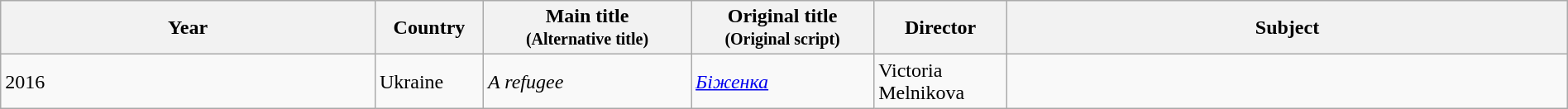<table class="wikitable sortable" style="width:100%;">
<tr>
<th>Year</th>
<th width= 80>Country</th>
<th class="unsortable" style="width:160px;">Main title<br><small>(Alternative title)</small></th>
<th class="unsortable" style="width:140px;">Original title<br><small>(Original script)</small></th>
<th width=100>Director</th>
<th class="unsortable">Subject</th>
</tr>
<tr>
<td>2016</td>
<td>Ukraine</td>
<td><em>A refugee</em></td>
<td><em><a href='#'>Біженка</a></em></td>
<td>Victoria Melnikova</td>
<td></td>
</tr>
</table>
